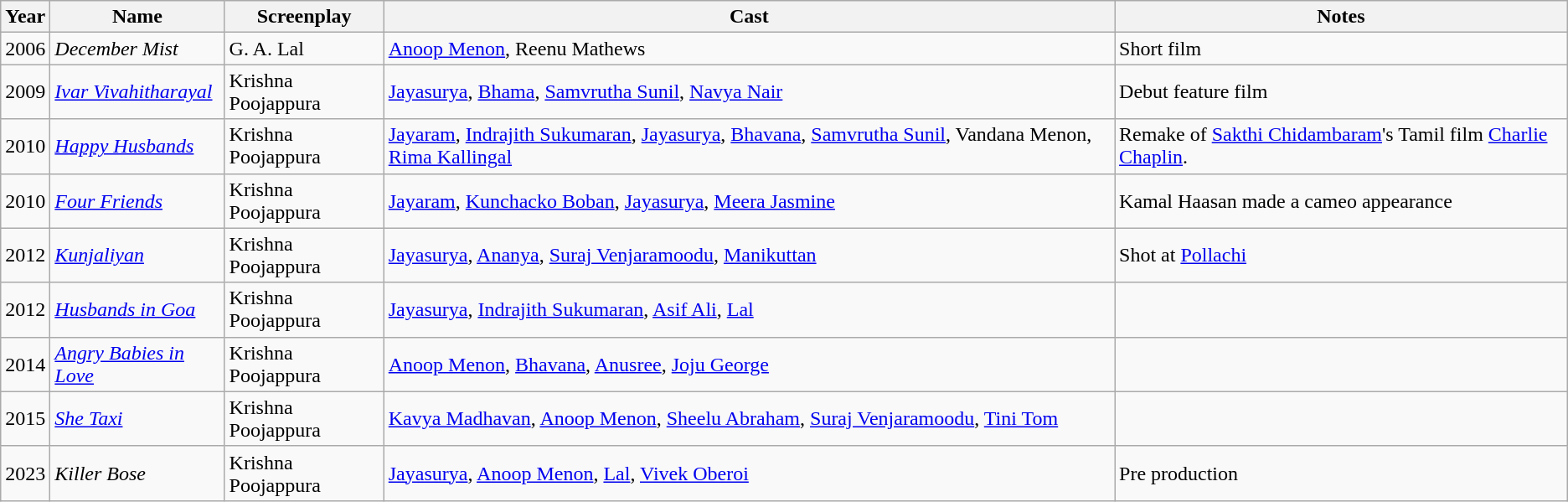<table class="wikitable" border="1">
<tr>
<th>Year</th>
<th>Name</th>
<th>Screenplay</th>
<th>Cast</th>
<th>Notes</th>
</tr>
<tr>
<td>2006</td>
<td><em>December Mist</em></td>
<td>G. A. Lal</td>
<td><a href='#'>Anoop Menon</a>, Reenu Mathews</td>
<td>Short film</td>
</tr>
<tr>
<td>2009</td>
<td><em><a href='#'>Ivar Vivahitharayal</a></em></td>
<td>Krishna Poojappura</td>
<td><a href='#'>Jayasurya</a>, <a href='#'>Bhama</a>, <a href='#'>Samvrutha Sunil</a>, <a href='#'>Navya Nair</a></td>
<td>Debut feature film</td>
</tr>
<tr>
<td>2010</td>
<td><em><a href='#'>Happy Husbands</a></em></td>
<td>Krishna Poojappura</td>
<td><a href='#'>Jayaram</a>, <a href='#'>Indrajith Sukumaran</a>, <a href='#'>Jayasurya</a>, <a href='#'>Bhavana</a>, <a href='#'>Samvrutha Sunil</a>, Vandana Menon, <a href='#'>Rima Kallingal</a></td>
<td>Remake of <a href='#'>Sakthi Chidambaram</a>'s Tamil film <a href='#'>Charlie Chaplin</a>.</td>
</tr>
<tr>
<td>2010</td>
<td><em><a href='#'>Four Friends</a></em></td>
<td>Krishna Poojappura</td>
<td><a href='#'>Jayaram</a>, <a href='#'>Kunchacko Boban</a>, <a href='#'>Jayasurya</a>, <a href='#'>Meera Jasmine</a></td>
<td>Kamal Haasan made a cameo appearance</td>
</tr>
<tr>
<td>2012</td>
<td><em><a href='#'>Kunjaliyan</a></em></td>
<td>Krishna Poojappura</td>
<td><a href='#'>Jayasurya</a>, <a href='#'>Ananya</a>, <a href='#'>Suraj Venjaramoodu</a>, <a href='#'>Manikuttan</a></td>
<td>Shot at <a href='#'>Pollachi</a></td>
</tr>
<tr>
<td>2012</td>
<td><em><a href='#'>Husbands in Goa</a></em></td>
<td>Krishna Poojappura</td>
<td><a href='#'>Jayasurya</a>, <a href='#'>Indrajith Sukumaran</a>, <a href='#'>Asif Ali</a>, <a href='#'>Lal</a></td>
<td></td>
</tr>
<tr>
<td>2014</td>
<td><em><a href='#'>Angry Babies in Love</a></em></td>
<td>Krishna Poojappura</td>
<td><a href='#'>Anoop Menon</a>, <a href='#'>Bhavana</a>, <a href='#'>Anusree</a>, <a href='#'>Joju George</a></td>
<td></td>
</tr>
<tr>
<td>2015</td>
<td><em><a href='#'>She Taxi</a></em></td>
<td>Krishna Poojappura</td>
<td><a href='#'>Kavya Madhavan</a>, <a href='#'>Anoop Menon</a>, <a href='#'>Sheelu Abraham</a>, <a href='#'>Suraj Venjaramoodu</a>, <a href='#'>Tini Tom</a></td>
<td></td>
</tr>
<tr>
<td>2023</td>
<td><em>Killer Bose</em></td>
<td>Krishna Poojappura</td>
<td><a href='#'>Jayasurya</a>, <a href='#'>Anoop Menon</a>, <a href='#'>Lal</a>, <a href='#'>Vivek Oberoi</a></td>
<td>Pre production</td>
</tr>
</table>
